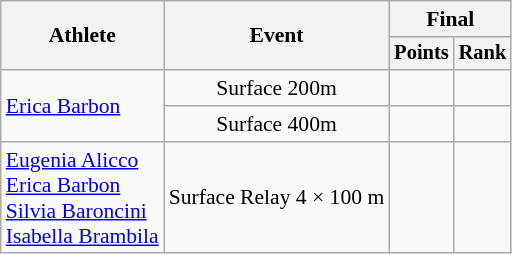<table class=wikitable style="font-size:90%">
<tr>
<th rowspan="2">Athlete</th>
<th rowspan="2">Event</th>
<th colspan="2">Final</th>
</tr>
<tr style="font-size:95%">
<th>Points</th>
<th>Rank</th>
</tr>
<tr align=center>
<td align=left rowspan=2><a href='#'>Erica Barbon</a></td>
<td>Surface 200m</td>
<td></td>
<td></td>
</tr>
<tr align=center>
<td>Surface 400m</td>
<td></td>
<td></td>
</tr>
<tr align=center>
<td align=left><a href='#'>Eugenia Alicco</a><br><a href='#'>Erica Barbon</a><br><a href='#'>Silvia Baroncini</a><br><a href='#'>Isabella Brambila</a></td>
<td align=left>Surface Relay 4 × 100 m</td>
<td></td>
<td></td>
</tr>
</table>
